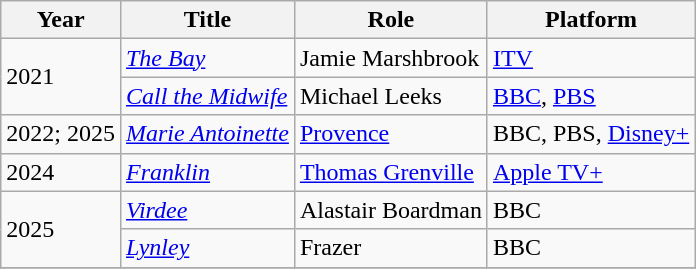<table class="wikitable sortable">
<tr>
<th scope="col">Year</th>
<th scope="col">Title</th>
<th scope="col">Role</th>
<th scope="col">Platform</th>
</tr>
<tr>
<td rowspan="2">2021</td>
<td><em><a href='#'>The Bay</a></em></td>
<td>Jamie Marshbrook</td>
<td><a href='#'>ITV</a></td>
</tr>
<tr>
<td><em><a href='#'>Call the Midwife</a></em></td>
<td>Michael Leeks</td>
<td><a href='#'>BBC</a>, <a href='#'>PBS</a></td>
</tr>
<tr>
<td>2022; 2025</td>
<td><em><a href='#'>Marie Antoinette</a></em></td>
<td><a href='#'>Provence</a></td>
<td>BBC, PBS, <a href='#'>Disney+</a></td>
</tr>
<tr>
<td>2024</td>
<td><em><a href='#'>Franklin</a></em></td>
<td><a href='#'>Thomas Grenville</a></td>
<td><a href='#'>Apple TV+</a></td>
</tr>
<tr>
<td rowspan="2">2025</td>
<td><em><a href='#'>Virdee</a></em></td>
<td>Alastair Boardman</td>
<td>BBC</td>
</tr>
<tr>
<td><em><a href='#'>Lynley</a></em></td>
<td>Frazer</td>
<td>BBC</td>
</tr>
<tr>
</tr>
</table>
